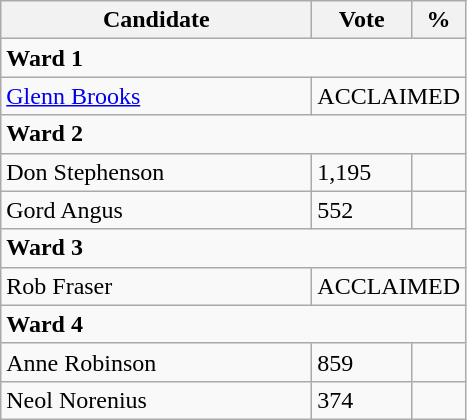<table class="wikitable">
<tr>
<th bgcolor="#DDDDFF" width="200px">Candidate</th>
<th bgcolor="#DDDDFF">Vote</th>
<th bgcolor="#DDDDFF">%</th>
</tr>
<tr>
<td colspan="4"><strong>Ward 1</strong></td>
</tr>
<tr>
<td><a href='#'>Glenn Brooks</a></td>
<td colspan="2" align="center">ACCLAIMED</td>
</tr>
<tr>
<td colspan="4"><strong>Ward 2</strong></td>
</tr>
<tr>
<td>Don Stephenson</td>
<td>1,195</td>
<td></td>
</tr>
<tr>
<td>Gord Angus</td>
<td>552</td>
<td></td>
</tr>
<tr>
<td colspan="4"><strong>Ward 3</strong></td>
</tr>
<tr>
<td>Rob Fraser</td>
<td colspan="2" align="center">ACCLAIMED</td>
</tr>
<tr>
<td colspan="4"><strong>Ward 4</strong></td>
</tr>
<tr>
<td>Anne Robinson</td>
<td>859</td>
<td></td>
</tr>
<tr>
<td>Neol Norenius</td>
<td>374</td>
<td></td>
</tr>
</table>
